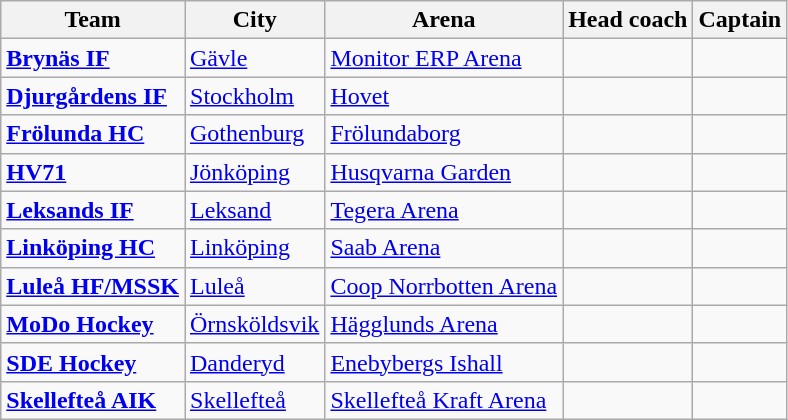<table class="wikitable sortable">
<tr>
<th>Team</th>
<th>City</th>
<th>Arena</th>
<th>Head coach</th>
<th>Captain</th>
</tr>
<tr>
<td><strong><a href='#'>Brynäs IF</a></strong></td>
<td> <a href='#'>Gävle</a></td>
<td><a href='#'>Monitor ERP Arena</a></td>
<td></td>
<td></td>
</tr>
<tr>
<td><strong><a href='#'>Djurgårdens IF</a></strong></td>
<td> <a href='#'>Stockholm</a></td>
<td><a href='#'>Hovet</a></td>
<td></td>
<td></td>
</tr>
<tr>
<td><strong><a href='#'>Frölunda HC</a></strong></td>
<td> <a href='#'>Gothenburg</a></td>
<td><a href='#'>Frölundaborg</a></td>
<td></td>
<td></td>
</tr>
<tr>
<td><strong><a href='#'>HV71</a></strong></td>
<td> <a href='#'>Jönköping</a></td>
<td><a href='#'>Husqvarna Garden</a></td>
<td></td>
<td></td>
</tr>
<tr>
<td><strong><a href='#'>Leksands IF</a></strong></td>
<td> <a href='#'>Leksand</a></td>
<td><a href='#'>Tegera Arena</a></td>
<td></td>
<td></td>
</tr>
<tr>
<td><strong><a href='#'>Linköping HC</a></strong></td>
<td> <a href='#'>Linköping</a></td>
<td><a href='#'>Saab Arena</a></td>
<td></td>
<td></td>
</tr>
<tr>
<td><strong><a href='#'>Luleå HF/MSSK</a></strong></td>
<td> <a href='#'>Luleå</a></td>
<td><a href='#'>Coop Norrbotten Arena</a></td>
<td></td>
<td></td>
</tr>
<tr>
<td><strong><a href='#'>MoDo Hockey</a></strong></td>
<td> <a href='#'>Örnsköldsvik</a></td>
<td><a href='#'>Hägglunds Arena</a></td>
<td></td>
<td></td>
</tr>
<tr>
<td><strong><a href='#'>SDE Hockey</a></strong></td>
<td> <a href='#'>Danderyd</a></td>
<td><a href='#'>Enebybergs Ishall</a></td>
<td></td>
<td></td>
</tr>
<tr>
<td><strong><a href='#'>Skellefteå AIK</a></strong></td>
<td> <a href='#'>Skellefteå</a></td>
<td><a href='#'>Skellefteå Kraft Arena</a></td>
<td></td>
<td></td>
</tr>
</table>
